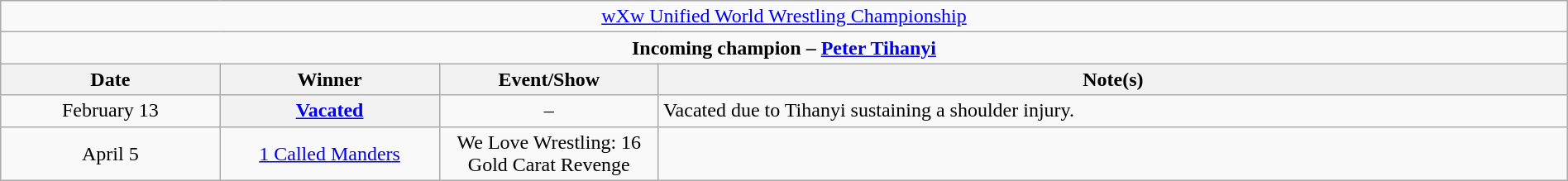<table class="wikitable" style="text-align:center; width:100%;">
<tr>
<td colspan="4" style="text-align: center;"><a href='#'>wXw Unified World Wrestling Championship</a></td>
</tr>
<tr>
<td colspan="4" style="text-align: center;"><strong>Incoming champion – <a href='#'>Peter Tihanyi</a></strong></td>
</tr>
<tr>
<th width="14%">Date</th>
<th width="14%">Winner</th>
<th width="14%">Event/Show</th>
<th width="58%">Note(s)</th>
</tr>
<tr>
<td>February 13</td>
<th><a href='#'>Vacated</a></th>
<td>–</td>
<td align=left>Vacated due to Tihanyi sustaining a shoulder injury.</td>
</tr>
<tr>
<td>April 5</td>
<td><a href='#'>1 Called Manders</a></td>
<td>We Love Wrestling: 16 Gold Carat Revenge</td>
<td></td>
</tr>
</table>
